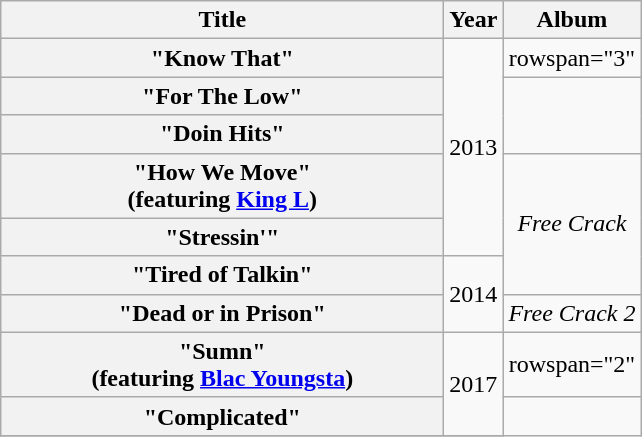<table class="wikitable plainrowheaders" style="text-align:center;">
<tr>
<th scope="col" style="width:18em;">Title</th>
<th scope="col">Year</th>
<th scope="col">Album</th>
</tr>
<tr>
<th scope="row">"Know That"</th>
<td rowspan="5">2013</td>
<td>rowspan="3" </td>
</tr>
<tr>
<th scope="row">"For The Low"</th>
</tr>
<tr>
<th scope="row">"Doin Hits"</th>
</tr>
<tr>
<th scope="row">"How We Move"<br><span>(featuring <a href='#'>King L</a>)</span></th>
<td rowspan="3"><em>Free Crack</em></td>
</tr>
<tr>
<th scope="row">"Stressin'"</th>
</tr>
<tr>
<th scope="row">"Tired of Talkin"</th>
<td rowspan="2">2014</td>
</tr>
<tr>
<th scope="row">"Dead or in Prison"</th>
<td rowspan="1"><em>Free Crack 2</em></td>
</tr>
<tr>
<th scope="row">"Sumn"<br><span>(featuring <a href='#'>Blac Youngsta</a>)</span></th>
<td rowspan="2">2017</td>
<td>rowspan="2" </td>
</tr>
<tr>
<th scope="row">"Complicated"<br></th>
</tr>
<tr>
</tr>
</table>
